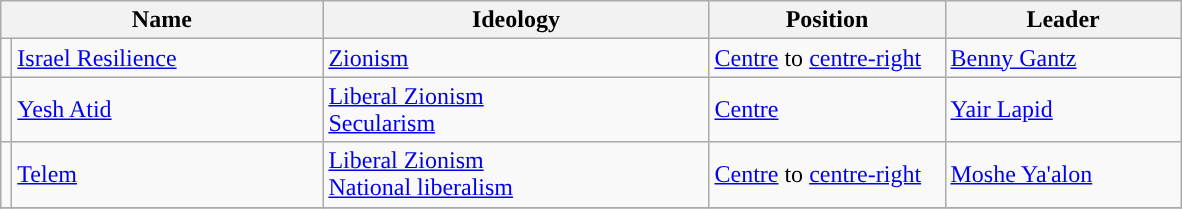<table class="wikitable">
<tr>
<th colspan=2>Name</th>
<th>Ideology</th>
<th>Position</th>
<th>Leader</th>
</tr>
<tr>
<td style="background:"></td>
<td style="width:200px"><a href='#'>Israel Resilience</a></td>
<td style="width:250px"><a href='#'>Zionism</a></td>
<td style="width:100px"><a href='#'>Centre</a> to <a href='#'>centre-right</a></td>
<td style="width:150px"><a href='#'>Benny Gantz</a></td>
</tr>
<tr>
<td style="background:"></td>
<td style="width:200px"><a href='#'>Yesh Atid</a></td>
<td style="width:250px"><a href='#'>Liberal Zionism</a><br><a href='#'>Secularism</a></td>
<td style="width:150px"><a href='#'>Centre</a></td>
<td style="width:150px"><a href='#'>Yair Lapid</a></td>
</tr>
<tr>
<td style="background:"></td>
<td style="width:200px"><a href='#'>Telem</a></td>
<td style="width:250px"><a href='#'>Liberal Zionism</a><br><a href='#'>National liberalism</a></td>
<td style="width:150px"><a href='#'>Centre</a> to <a href='#'>centre-right</a></td>
<td style="width:150px"><a href='#'>Moshe Ya'alon</a></td>
</tr>
<tr>
</tr>
</table>
